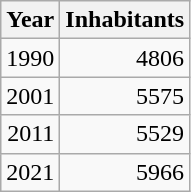<table cellspacing="0" cellpadding="0">
<tr>
<td valign="top"><br><table class="wikitable sortable zebra hintergrundfarbe5">
<tr>
<th>Year</th>
<th>Inhabitants</th>
</tr>
<tr align="right">
<td>1990</td>
<td>4806</td>
</tr>
<tr align="right">
<td>2001</td>
<td>5575</td>
</tr>
<tr align="right">
<td>2011</td>
<td>5529</td>
</tr>
<tr align="right">
<td>2021</td>
<td>5966</td>
</tr>
</table>
</td>
</tr>
</table>
